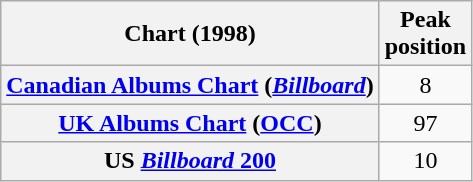<table class="wikitable sortable plainrowheaders">
<tr>
<th scope="col">Chart (1998)</th>
<th scope="col">Peak<br>position</th>
</tr>
<tr>
<th scope="row"><a href='#'>Canadian Albums Chart</a> (<em><a href='#'>Billboard</a></em>)</th>
<td align="center">8</td>
</tr>
<tr>
<th scope="row"><a href='#'>UK Albums Chart</a> (<a href='#'>OCC</a>)</th>
<td align="center">97</td>
</tr>
<tr>
<th scope="row">US <a href='#'><em>Billboard</em> 200</a></th>
<td align="center">10</td>
</tr>
</table>
